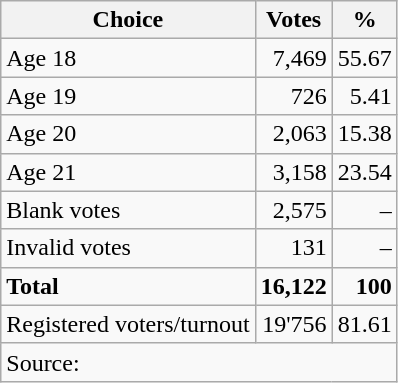<table class=wikitable style=text-align:right>
<tr>
<th>Choice</th>
<th>Votes</th>
<th>%</th>
</tr>
<tr>
<td align=left>Age 18</td>
<td>7,469</td>
<td>55.67</td>
</tr>
<tr>
<td align=left>Age 19</td>
<td>726</td>
<td>5.41</td>
</tr>
<tr>
<td align=left>Age 20</td>
<td>2,063</td>
<td>15.38</td>
</tr>
<tr>
<td align=left>Age 21</td>
<td>3,158</td>
<td>23.54</td>
</tr>
<tr>
<td align=left>Blank votes</td>
<td>2,575</td>
<td>–</td>
</tr>
<tr>
<td align=left>Invalid votes</td>
<td>131</td>
<td>–</td>
</tr>
<tr>
<td align=left><strong>Total</strong></td>
<td><strong>16,122</strong></td>
<td><strong>100</strong></td>
</tr>
<tr>
<td align=left>Registered voters/turnout</td>
<td>19'756</td>
<td>81.61</td>
</tr>
<tr>
<td colspan=3 align=left>Source: </td>
</tr>
</table>
